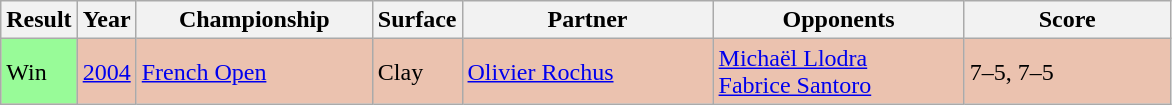<table class="sortable wikitable">
<tr>
<th style="width:40px">Result</th>
<th style="width:30px">Year</th>
<th style="width:150px">Championship</th>
<th style="width:50px">Surface</th>
<th style="width:160px">Partner</th>
<th style="width:160px">Opponents</th>
<th style="width:130px"  class="unsortable">Score</th>
</tr>
<tr style="background:#ebc2af;">
<td style="background:#98fb98;">Win</td>
<td><a href='#'>2004</a></td>
<td><a href='#'>French Open</a></td>
<td>Clay</td>
<td> <a href='#'>Olivier Rochus</a></td>
<td> <a href='#'>Michaël Llodra</a><br> <a href='#'>Fabrice Santoro</a></td>
<td>7–5, 7–5</td>
</tr>
</table>
